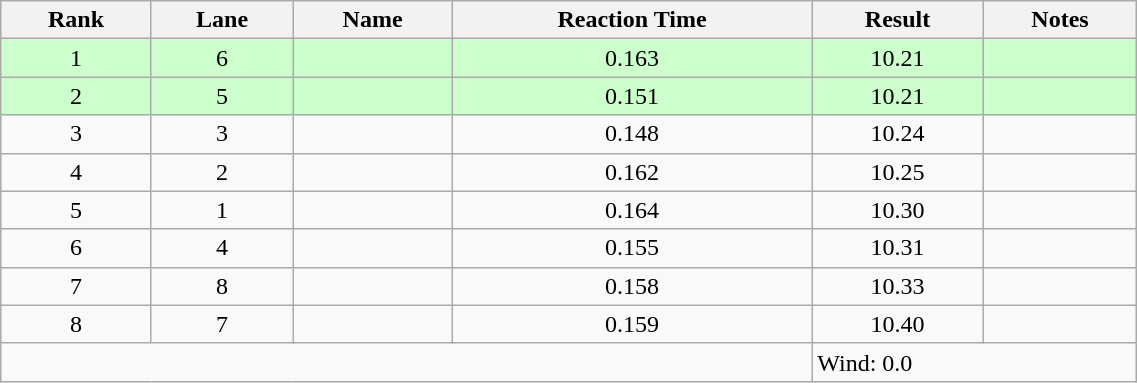<table class="wikitable" style="text-align:center;width: 60%">
<tr>
<th>Rank</th>
<th>Lane</th>
<th>Name</th>
<th>Reaction Time</th>
<th>Result</th>
<th>Notes</th>
</tr>
<tr bgcolor=ccffcc>
<td>1</td>
<td>6</td>
<td align="left"></td>
<td>0.163</td>
<td>10.21</td>
<td></td>
</tr>
<tr bgcolor=ccffcc>
<td>2</td>
<td>5</td>
<td align="left"></td>
<td>0.151</td>
<td>10.21</td>
<td></td>
</tr>
<tr>
<td>3</td>
<td>3</td>
<td align="left"></td>
<td>0.148</td>
<td>10.24</td>
<td></td>
</tr>
<tr>
<td>4</td>
<td>2</td>
<td align="left"></td>
<td>0.162</td>
<td>10.25</td>
<td></td>
</tr>
<tr>
<td>5</td>
<td>1</td>
<td align="left"></td>
<td>0.164</td>
<td>10.30</td>
<td></td>
</tr>
<tr>
<td>6</td>
<td>4</td>
<td align="left"></td>
<td>0.155</td>
<td>10.31</td>
<td></td>
</tr>
<tr>
<td>7</td>
<td>8</td>
<td align="left"></td>
<td>0.158</td>
<td>10.33</td>
<td></td>
</tr>
<tr>
<td>8</td>
<td>7</td>
<td align="left"></td>
<td>0.159</td>
<td>10.40</td>
<td></td>
</tr>
<tr class="sortbottom">
<td colspan=4></td>
<td colspan="2" style="text-align:left;">Wind: 0.0</td>
</tr>
</table>
